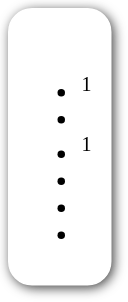<table style=" border-radius:1em; box-shadow: 0.1em 0.1em 0.5em rgba(0,0,0,0.75); background-color: white; border: 1px solid white; padding: 5px;">
<tr style="vertical-align:top;">
<td><br><ul><li><sup>1</sup></li><li></li><li><sup>1</sup></li><li></li><li></li><li></li></ul></td>
<td></td>
</tr>
</table>
